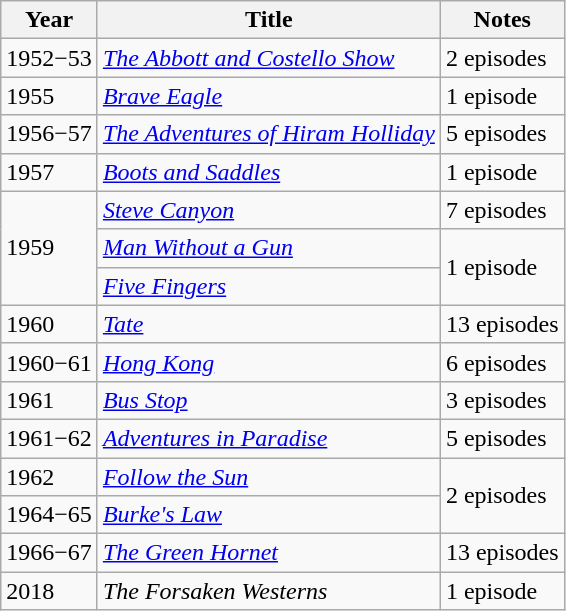<table class="wikitable">
<tr>
<th>Year</th>
<th>Title</th>
<th>Notes</th>
</tr>
<tr>
<td>1952−53</td>
<td><em><a href='#'>The Abbott and Costello Show</a></em></td>
<td>2 episodes</td>
</tr>
<tr>
<td>1955</td>
<td><em><a href='#'>Brave Eagle</a></em></td>
<td>1 episode</td>
</tr>
<tr>
<td>1956−57</td>
<td><em><a href='#'>The Adventures of Hiram Holliday</a></em></td>
<td>5 episodes</td>
</tr>
<tr>
<td>1957</td>
<td><em><a href='#'>Boots and Saddles</a></em></td>
<td>1 episode</td>
</tr>
<tr>
<td rowspan=3>1959</td>
<td><em><a href='#'>Steve Canyon</a></em></td>
<td>7 episodes</td>
</tr>
<tr>
<td><em><a href='#'>Man Without a Gun</a></em></td>
<td rowspan=2>1 episode</td>
</tr>
<tr>
<td><em><a href='#'>Five Fingers</a></em></td>
</tr>
<tr>
<td>1960</td>
<td><em><a href='#'>Tate</a></em></td>
<td>13 episodes</td>
</tr>
<tr>
<td>1960−61</td>
<td><em><a href='#'>Hong Kong</a></em></td>
<td>6 episodes</td>
</tr>
<tr>
<td>1961</td>
<td><em><a href='#'>Bus Stop</a></em></td>
<td>3 episodes</td>
</tr>
<tr>
<td>1961−62</td>
<td><em><a href='#'>Adventures in Paradise</a></em></td>
<td>5 episodes</td>
</tr>
<tr>
<td>1962</td>
<td><em><a href='#'>Follow the Sun</a></em></td>
<td rowspan=2>2 episodes</td>
</tr>
<tr>
<td>1964−65</td>
<td><em><a href='#'>Burke's Law</a></em></td>
</tr>
<tr>
<td>1966−67</td>
<td><em><a href='#'>The Green Hornet</a></em></td>
<td>13 episodes</td>
</tr>
<tr>
<td>2018</td>
<td><em>The Forsaken Westerns</em></td>
<td>1 episode</td>
</tr>
</table>
